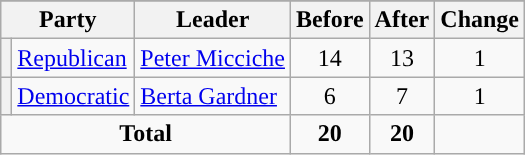<table class="wikitable" style="text-align:center;">
<tr>
</tr>
<tr>
<th colspan=2>Party</th>
<th>Leader</th>
<th>Before</th>
<th>After</th>
<th>Change</th>
</tr>
<tr>
<th style="background-color:"></th>
<td style="text-align:left;"><a href='#'>Republican</a></td>
<td style="text-align:left;"><a href='#'>Peter Micciche</a></td>
<td>14</td>
<td>13</td>
<td> 1</td>
</tr>
<tr>
<th style="background-color:"></th>
<td style="text-align:left;"><a href='#'>Democratic</a></td>
<td style="text-align:left;"><a href='#'>Berta Gardner</a></td>
<td>6</td>
<td>7</td>
<td> 1</td>
</tr>
<tr>
<td colspan=3><strong>Total</strong></td>
<td><strong>20</strong></td>
<td><strong>20</strong></td>
<td></td>
</tr>
</table>
